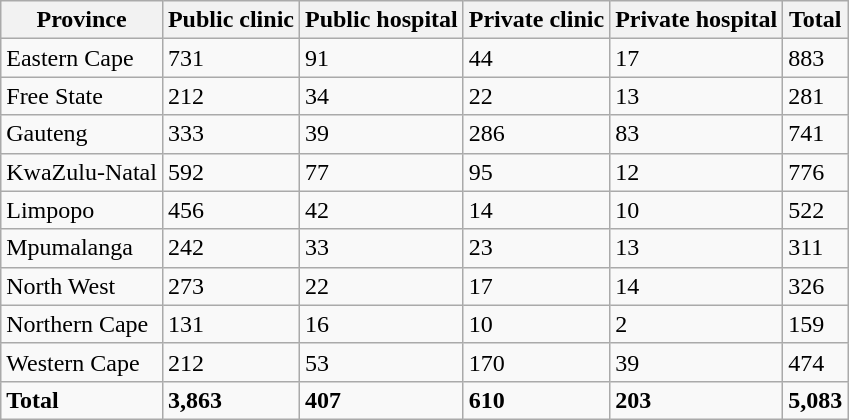<table class="wikitable sortable">
<tr>
<th>Province</th>
<th>Public clinic</th>
<th>Public hospital</th>
<th>Private clinic</th>
<th>Private hospital</th>
<th>Total</th>
</tr>
<tr>
<td>Eastern Cape</td>
<td>731</td>
<td>91</td>
<td>44</td>
<td>17</td>
<td>883</td>
</tr>
<tr>
<td>Free State</td>
<td>212</td>
<td>34</td>
<td>22</td>
<td>13</td>
<td>281</td>
</tr>
<tr>
<td>Gauteng</td>
<td>333</td>
<td>39</td>
<td>286</td>
<td>83</td>
<td>741</td>
</tr>
<tr>
<td>KwaZulu-Natal</td>
<td>592</td>
<td>77</td>
<td>95</td>
<td>12</td>
<td>776</td>
</tr>
<tr>
<td>Limpopo</td>
<td>456</td>
<td>42</td>
<td>14</td>
<td>10</td>
<td>522</td>
</tr>
<tr>
<td>Mpumalanga</td>
<td>242</td>
<td>33</td>
<td>23</td>
<td>13</td>
<td>311</td>
</tr>
<tr>
<td>North West</td>
<td>273</td>
<td>22</td>
<td>17</td>
<td>14</td>
<td>326</td>
</tr>
<tr>
<td>Northern Cape</td>
<td>131</td>
<td>16</td>
<td>10</td>
<td>2</td>
<td>159</td>
</tr>
<tr>
<td>Western Cape</td>
<td>212</td>
<td>53</td>
<td>170</td>
<td>39</td>
<td>474</td>
</tr>
<tr>
<td><strong>Total</strong></td>
<td><strong>3,863</strong></td>
<td><strong>407</strong></td>
<td><strong>610</strong></td>
<td><strong>203</strong></td>
<td><strong>5,083</strong></td>
</tr>
</table>
